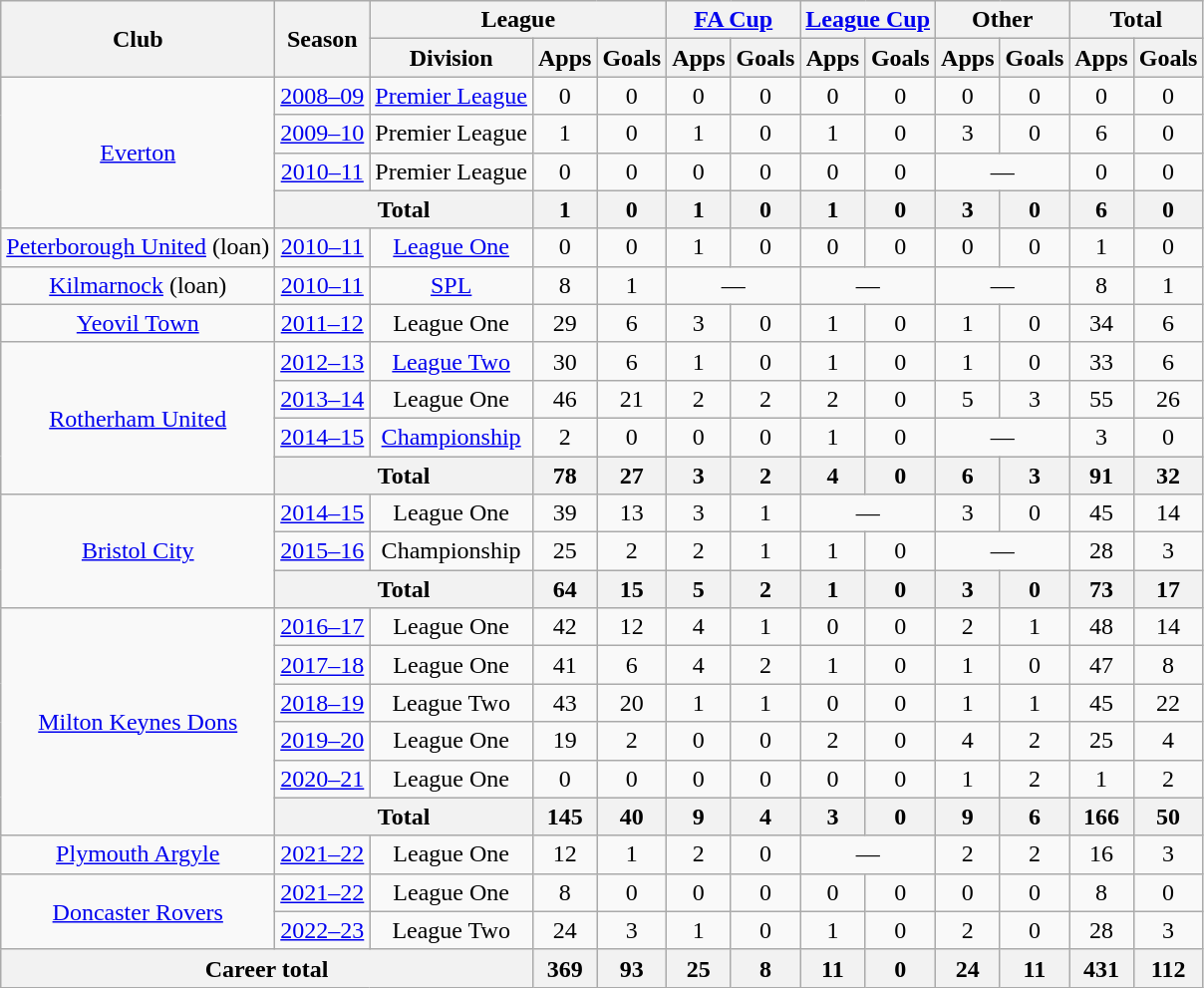<table class=wikitable style="text-align: center">
<tr>
<th rowspan=2>Club</th>
<th rowspan=2>Season</th>
<th colspan=3>League</th>
<th colspan=2><a href='#'>FA Cup</a></th>
<th colspan=2><a href='#'>League Cup</a></th>
<th colspan=2>Other</th>
<th colspan=2>Total</th>
</tr>
<tr>
<th>Division</th>
<th>Apps</th>
<th>Goals</th>
<th>Apps</th>
<th>Goals</th>
<th>Apps</th>
<th>Goals</th>
<th>Apps</th>
<th>Goals</th>
<th>Apps</th>
<th>Goals</th>
</tr>
<tr>
<td rowspan=4><a href='#'>Everton</a></td>
<td><a href='#'>2008–09</a></td>
<td><a href='#'>Premier League</a></td>
<td>0</td>
<td>0</td>
<td>0</td>
<td>0</td>
<td>0</td>
<td>0</td>
<td>0</td>
<td>0</td>
<td>0</td>
<td>0</td>
</tr>
<tr>
<td><a href='#'>2009–10</a></td>
<td>Premier League</td>
<td>1</td>
<td>0</td>
<td>1</td>
<td>0</td>
<td>1</td>
<td>0</td>
<td>3</td>
<td>0</td>
<td>6</td>
<td>0</td>
</tr>
<tr>
<td><a href='#'>2010–11</a></td>
<td>Premier League</td>
<td>0</td>
<td>0</td>
<td>0</td>
<td>0</td>
<td>0</td>
<td>0</td>
<td colspan=2>—</td>
<td>0</td>
<td>0</td>
</tr>
<tr>
<th colspan=2>Total</th>
<th>1</th>
<th>0</th>
<th>1</th>
<th>0</th>
<th>1</th>
<th>0</th>
<th>3</th>
<th>0</th>
<th>6</th>
<th>0</th>
</tr>
<tr>
<td><a href='#'>Peterborough United</a> (loan)</td>
<td><a href='#'>2010–11</a></td>
<td><a href='#'>League One</a></td>
<td>0</td>
<td>0</td>
<td>1</td>
<td>0</td>
<td>0</td>
<td>0</td>
<td>0</td>
<td>0</td>
<td>1</td>
<td>0</td>
</tr>
<tr>
<td><a href='#'>Kilmarnock</a> (loan)</td>
<td><a href='#'>2010–11</a></td>
<td><a href='#'>SPL</a></td>
<td>8</td>
<td>1</td>
<td colspan=2>—</td>
<td colspan=2>—</td>
<td colspan=2>—</td>
<td>8</td>
<td>1</td>
</tr>
<tr>
<td><a href='#'>Yeovil Town</a></td>
<td><a href='#'>2011–12</a></td>
<td>League One</td>
<td>29</td>
<td>6</td>
<td>3</td>
<td>0</td>
<td>1</td>
<td>0</td>
<td>1</td>
<td>0</td>
<td>34</td>
<td>6</td>
</tr>
<tr>
<td rowspan=4><a href='#'>Rotherham United</a></td>
<td><a href='#'>2012–13</a></td>
<td><a href='#'>League Two</a></td>
<td>30</td>
<td>6</td>
<td>1</td>
<td>0</td>
<td>1</td>
<td>0</td>
<td>1</td>
<td>0</td>
<td>33</td>
<td>6</td>
</tr>
<tr>
<td><a href='#'>2013–14</a></td>
<td>League One</td>
<td>46</td>
<td>21</td>
<td>2</td>
<td>2</td>
<td>2</td>
<td>0</td>
<td>5</td>
<td>3</td>
<td>55</td>
<td>26</td>
</tr>
<tr>
<td><a href='#'>2014–15</a></td>
<td><a href='#'>Championship</a></td>
<td>2</td>
<td>0</td>
<td>0</td>
<td>0</td>
<td>1</td>
<td>0</td>
<td colspan=2>—</td>
<td>3</td>
<td>0</td>
</tr>
<tr>
<th colspan=2>Total</th>
<th>78</th>
<th>27</th>
<th>3</th>
<th>2</th>
<th>4</th>
<th>0</th>
<th>6</th>
<th>3</th>
<th>91</th>
<th>32</th>
</tr>
<tr>
<td rowspan=3><a href='#'>Bristol City</a></td>
<td><a href='#'>2014–15</a></td>
<td>League One</td>
<td>39</td>
<td>13</td>
<td>3</td>
<td>1</td>
<td colspan=2>—</td>
<td>3</td>
<td>0</td>
<td>45</td>
<td>14</td>
</tr>
<tr>
<td><a href='#'>2015–16</a></td>
<td>Championship</td>
<td>25</td>
<td>2</td>
<td>2</td>
<td>1</td>
<td>1</td>
<td>0</td>
<td colspan=2>—</td>
<td>28</td>
<td>3</td>
</tr>
<tr>
<th colspan=2>Total</th>
<th>64</th>
<th>15</th>
<th>5</th>
<th>2</th>
<th>1</th>
<th>0</th>
<th>3</th>
<th>0</th>
<th>73</th>
<th>17</th>
</tr>
<tr>
<td rowspan=6><a href='#'>Milton Keynes Dons</a></td>
<td><a href='#'>2016–17</a></td>
<td>League One</td>
<td>42</td>
<td>12</td>
<td>4</td>
<td>1</td>
<td>0</td>
<td>0</td>
<td>2</td>
<td>1</td>
<td>48</td>
<td>14</td>
</tr>
<tr>
<td><a href='#'>2017–18</a></td>
<td>League One</td>
<td>41</td>
<td>6</td>
<td>4</td>
<td>2</td>
<td>1</td>
<td>0</td>
<td>1</td>
<td>0</td>
<td>47</td>
<td>8</td>
</tr>
<tr>
<td><a href='#'>2018–19</a></td>
<td>League Two</td>
<td>43</td>
<td>20</td>
<td>1</td>
<td>1</td>
<td>0</td>
<td>0</td>
<td>1</td>
<td>1</td>
<td>45</td>
<td>22</td>
</tr>
<tr>
<td><a href='#'>2019–20</a></td>
<td>League One</td>
<td>19</td>
<td>2</td>
<td>0</td>
<td>0</td>
<td>2</td>
<td>0</td>
<td>4</td>
<td>2</td>
<td>25</td>
<td>4</td>
</tr>
<tr>
<td><a href='#'>2020–21</a></td>
<td>League One</td>
<td>0</td>
<td>0</td>
<td>0</td>
<td>0</td>
<td>0</td>
<td>0</td>
<td>1</td>
<td>2</td>
<td>1</td>
<td>2</td>
</tr>
<tr>
<th colspan=2>Total</th>
<th>145</th>
<th>40</th>
<th>9</th>
<th>4</th>
<th>3</th>
<th>0</th>
<th>9</th>
<th>6</th>
<th>166</th>
<th>50</th>
</tr>
<tr>
<td><a href='#'>Plymouth Argyle</a></td>
<td><a href='#'>2021–22</a></td>
<td>League One</td>
<td>12</td>
<td>1</td>
<td>2</td>
<td>0</td>
<td colspan=2>—</td>
<td>2</td>
<td>2</td>
<td>16</td>
<td>3</td>
</tr>
<tr>
<td rowspan="2"><a href='#'>Doncaster Rovers</a></td>
<td><a href='#'>2021–22</a></td>
<td>League One</td>
<td>8</td>
<td>0</td>
<td>0</td>
<td>0</td>
<td>0</td>
<td>0</td>
<td>0</td>
<td>0</td>
<td>8</td>
<td>0</td>
</tr>
<tr>
<td><a href='#'>2022–23</a></td>
<td>League Two</td>
<td>24</td>
<td>3</td>
<td>1</td>
<td>0</td>
<td>1</td>
<td>0</td>
<td>2</td>
<td>0</td>
<td>28</td>
<td>3</td>
</tr>
<tr>
<th colspan="3">Career total</th>
<th>369</th>
<th>93</th>
<th>25</th>
<th>8</th>
<th>11</th>
<th>0</th>
<th>24</th>
<th>11</th>
<th>431</th>
<th>112</th>
</tr>
</table>
